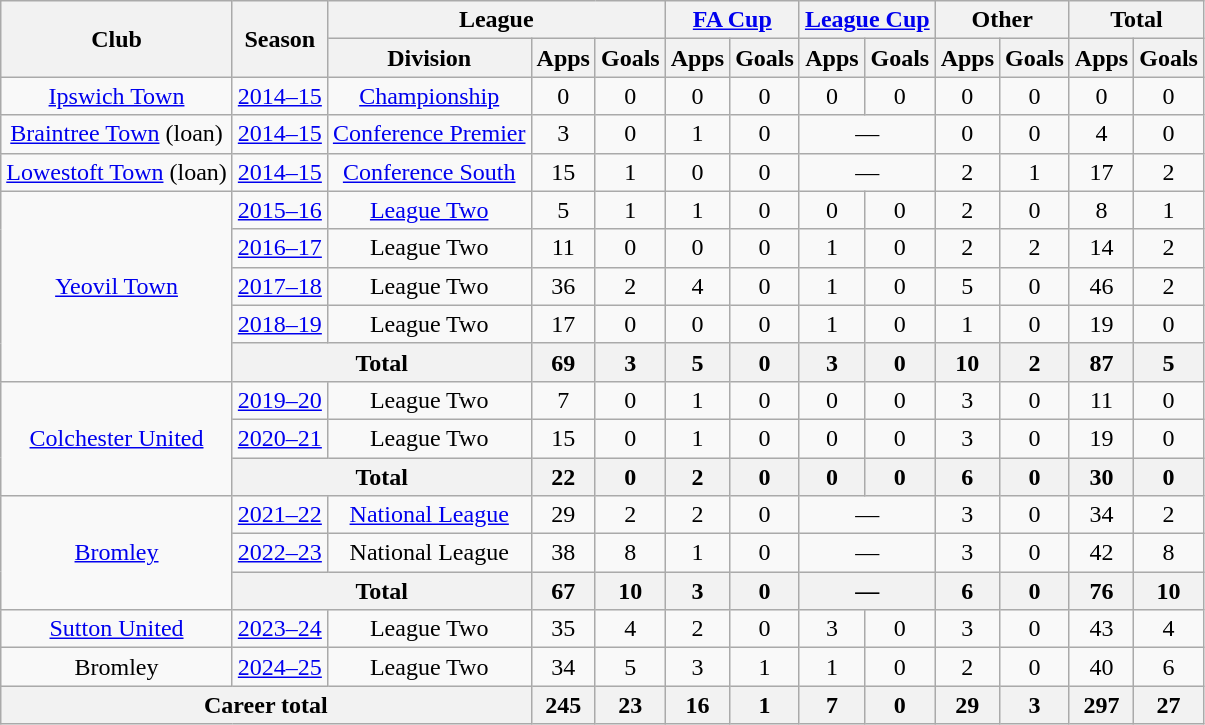<table class="wikitable" style="text-align: center;">
<tr>
<th rowspan="2">Club</th>
<th rowspan="2">Season</th>
<th colspan="3">League</th>
<th colspan="2"><a href='#'>FA Cup</a></th>
<th colspan="2"><a href='#'>League Cup</a></th>
<th colspan="2">Other</th>
<th colspan="2">Total</th>
</tr>
<tr>
<th>Division</th>
<th>Apps</th>
<th>Goals</th>
<th>Apps</th>
<th>Goals</th>
<th>Apps</th>
<th>Goals</th>
<th>Apps</th>
<th>Goals</th>
<th>Apps</th>
<th>Goals</th>
</tr>
<tr>
<td><a href='#'>Ipswich Town</a></td>
<td><a href='#'>2014–15</a></td>
<td><a href='#'>Championship</a></td>
<td>0</td>
<td>0</td>
<td>0</td>
<td>0</td>
<td>0</td>
<td>0</td>
<td>0</td>
<td>0</td>
<td>0</td>
<td>0</td>
</tr>
<tr>
<td><a href='#'>Braintree Town</a> (loan)</td>
<td><a href='#'>2014–15</a></td>
<td><a href='#'>Conference Premier</a></td>
<td>3</td>
<td>0</td>
<td>1</td>
<td>0</td>
<td colspan="2">—</td>
<td>0</td>
<td>0</td>
<td>4</td>
<td>0</td>
</tr>
<tr>
<td><a href='#'>Lowestoft Town</a> (loan)</td>
<td><a href='#'>2014–15</a></td>
<td><a href='#'>Conference South</a></td>
<td>15</td>
<td>1</td>
<td>0</td>
<td>0</td>
<td colspan="2">—</td>
<td>2</td>
<td>1</td>
<td>17</td>
<td>2</td>
</tr>
<tr>
<td rowspan="5"><a href='#'>Yeovil Town</a></td>
<td><a href='#'>2015–16</a></td>
<td><a href='#'>League Two</a></td>
<td>5</td>
<td>1</td>
<td>1</td>
<td>0</td>
<td>0</td>
<td>0</td>
<td>2</td>
<td>0</td>
<td>8</td>
<td>1</td>
</tr>
<tr>
<td><a href='#'>2016–17</a></td>
<td>League Two</td>
<td>11</td>
<td>0</td>
<td>0</td>
<td>0</td>
<td>1</td>
<td>0</td>
<td>2</td>
<td>2</td>
<td>14</td>
<td>2</td>
</tr>
<tr>
<td><a href='#'>2017–18</a></td>
<td>League Two</td>
<td>36</td>
<td>2</td>
<td>4</td>
<td>0</td>
<td>1</td>
<td>0</td>
<td>5</td>
<td>0</td>
<td>46</td>
<td>2</td>
</tr>
<tr>
<td><a href='#'>2018–19</a></td>
<td>League Two</td>
<td>17</td>
<td>0</td>
<td>0</td>
<td>0</td>
<td>1</td>
<td>0</td>
<td>1</td>
<td>0</td>
<td>19</td>
<td>0</td>
</tr>
<tr>
<th colspan=2>Total</th>
<th>69</th>
<th>3</th>
<th>5</th>
<th>0</th>
<th>3</th>
<th>0</th>
<th>10</th>
<th>2</th>
<th>87</th>
<th>5</th>
</tr>
<tr>
<td rowspan=3><a href='#'>Colchester United</a></td>
<td><a href='#'>2019–20</a></td>
<td>League Two</td>
<td>7</td>
<td>0</td>
<td>1</td>
<td>0</td>
<td>0</td>
<td>0</td>
<td>3</td>
<td>0</td>
<td>11</td>
<td>0</td>
</tr>
<tr>
<td><a href='#'>2020–21</a></td>
<td>League Two</td>
<td>15</td>
<td>0</td>
<td>1</td>
<td>0</td>
<td>0</td>
<td>0</td>
<td>3</td>
<td>0</td>
<td>19</td>
<td>0</td>
</tr>
<tr>
<th colspan=2>Total</th>
<th>22</th>
<th>0</th>
<th>2</th>
<th>0</th>
<th>0</th>
<th>0</th>
<th>6</th>
<th>0</th>
<th>30</th>
<th>0</th>
</tr>
<tr>
<td rowspan="3"><a href='#'>Bromley</a></td>
<td><a href='#'>2021–22</a></td>
<td><a href='#'>National League</a></td>
<td>29</td>
<td>2</td>
<td>2</td>
<td>0</td>
<td colspan=2>—</td>
<td>3</td>
<td>0</td>
<td>34</td>
<td>2</td>
</tr>
<tr>
<td><a href='#'>2022–23</a></td>
<td>National League</td>
<td>38</td>
<td>8</td>
<td>1</td>
<td>0</td>
<td colspan="2">—</td>
<td>3</td>
<td>0</td>
<td>42</td>
<td>8</td>
</tr>
<tr>
<th colspan="2">Total</th>
<th>67</th>
<th>10</th>
<th>3</th>
<th>0</th>
<th colspan="2">—</th>
<th>6</th>
<th>0</th>
<th>76</th>
<th>10</th>
</tr>
<tr>
<td><a href='#'>Sutton United</a></td>
<td><a href='#'>2023–24</a></td>
<td>League Two</td>
<td>35</td>
<td>4</td>
<td>2</td>
<td>0</td>
<td>3</td>
<td>0</td>
<td>3</td>
<td>0</td>
<td>43</td>
<td>4</td>
</tr>
<tr>
<td>Bromley</td>
<td><a href='#'>2024–25</a></td>
<td>League Two</td>
<td>34</td>
<td>5</td>
<td>3</td>
<td>1</td>
<td>1</td>
<td>0</td>
<td>2</td>
<td>0</td>
<td>40</td>
<td>6</td>
</tr>
<tr>
<th colspan=3>Career total</th>
<th>245</th>
<th>23</th>
<th>16</th>
<th>1</th>
<th>7</th>
<th>0</th>
<th>29</th>
<th>3</th>
<th>297</th>
<th>27</th>
</tr>
</table>
